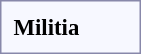<table style="border:1px solid #8888aa; background-color:#f7f8ff; padding:5px; font-size:95%; margin: 0px 12px 12px 0px; text-align:center;">
<tr>
<td rowspan=2><strong>  Militia</strong></td>
<td colspan=6></td>
<td colspan=2></td>
<td colspan=8 rowspan=2></td>
<td colspan=6></td>
<td colspan=4></td>
<td colspan=2></td>
<td colspan=6></td>
<td colspan=2></td>
</tr>
<tr>
<td colspan=6></td>
<td colspan=2></td>
<td colspan=6></td>
<td colspan=4></td>
<td colspan=2></td>
<td colspan=6></td>
<td colspan=2></td>
</tr>
</table>
